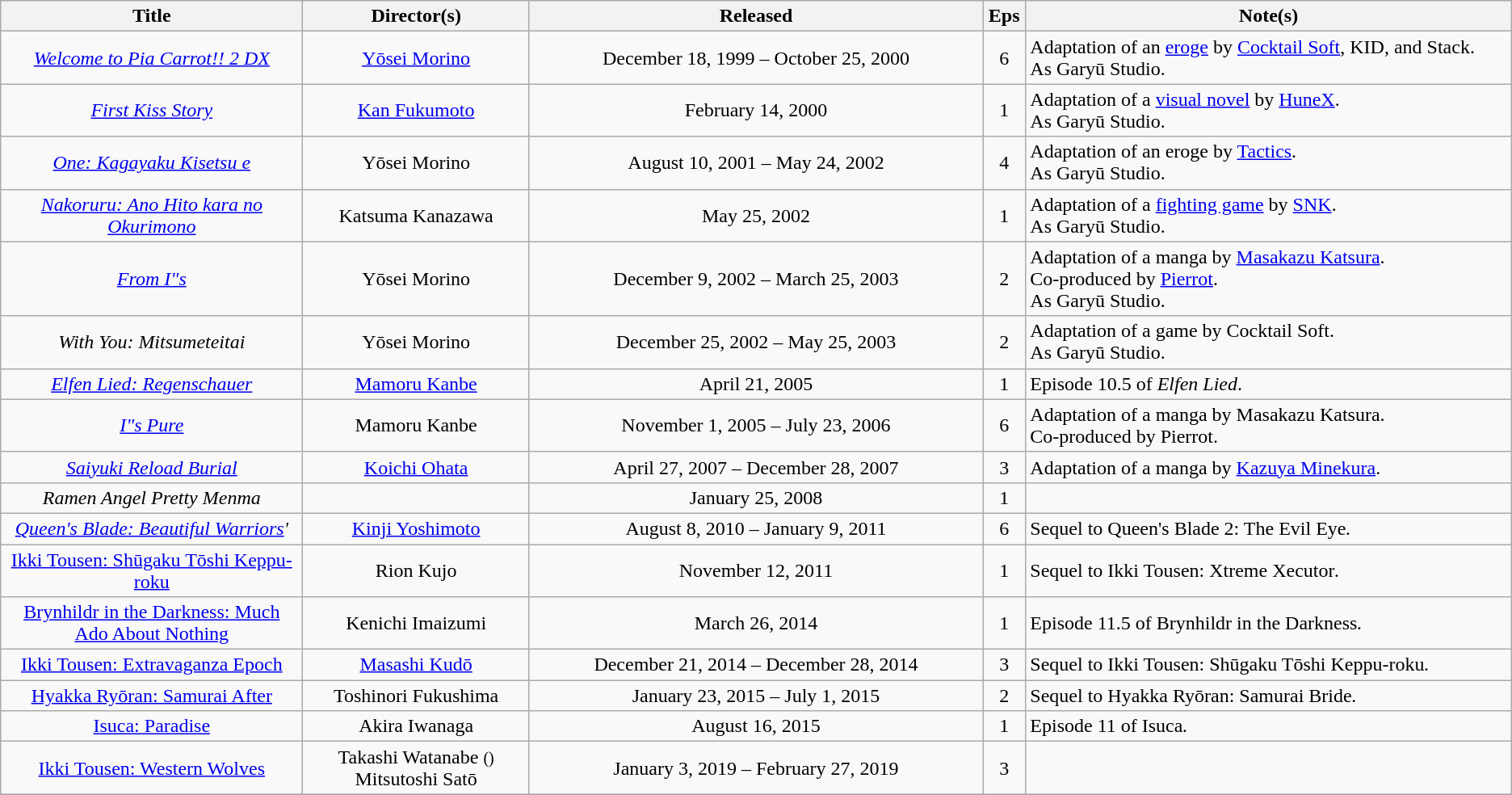<table class="wikitable sortable" style="text-align:center; margin=auto; ">
<tr>
<th scope="col" width=20%>Title</th>
<th scope="col" width=15%>Director(s)</th>
<th scope="col" width=30%>Released</th>
<th scope="col" class="unsortable">Eps</th>
<th scope="col" class="unsortable">Note(s)</th>
</tr>
<tr>
<td><em><a href='#'>Welcome to Pia Carrot!! 2 DX</a></em></td>
<td><a href='#'>Yōsei Morino</a></td>
<td>December 18, 1999 – October 25, 2000</td>
<td>6</td>
<td style="text-align:left;">Adaptation of an <a href='#'>eroge</a> by <a href='#'>Cocktail Soft</a>, KID, and Stack.<br>As Garyū Studio.</td>
</tr>
<tr>
<td><em><a href='#'>First Kiss Story</a></em></td>
<td><a href='#'>Kan Fukumoto</a></td>
<td>February 14, 2000</td>
<td>1</td>
<td style="text-align:left;">Adaptation of a <a href='#'>visual novel</a> by <a href='#'>HuneX</a>.<br>As Garyū Studio.</td>
</tr>
<tr>
<td><em><a href='#'>One: Kagayaku Kisetsu e</a></em></td>
<td>Yōsei Morino</td>
<td>August 10, 2001 – May 24, 2002</td>
<td>4</td>
<td style="text-align:left;">Adaptation of an eroge by <a href='#'>Tactics</a>.<br>As Garyū Studio.</td>
</tr>
<tr>
<td><em><a href='#'>Nakoruru: Ano Hito kara no Okurimono</a></em></td>
<td>Katsuma Kanazawa</td>
<td>May 25, 2002</td>
<td>1</td>
<td style="text-align:left;">Adaptation of a <a href='#'>fighting game</a> by <a href='#'>SNK</a>. <br>As Garyū Studio.</td>
</tr>
<tr>
<td><em><a href='#'>From I"s</a></em></td>
<td>Yōsei Morino</td>
<td>December 9, 2002 – March 25, 2003</td>
<td>2</td>
<td style="text-align:left;">Adaptation of a manga by <a href='#'>Masakazu Katsura</a>.<br>Co-produced by <a href='#'>Pierrot</a>.<br>As Garyū Studio.</td>
</tr>
<tr>
<td><em>With You: Mitsumeteitai</em></td>
<td>Yōsei Morino</td>
<td>December 25, 2002 – May 25, 2003</td>
<td>2</td>
<td style="text-align:left;">Adaptation of a game by Cocktail Soft.<br>As Garyū Studio.</td>
</tr>
<tr>
<td><em><a href='#'>Elfen Lied: Regenschauer</a></em></td>
<td><a href='#'>Mamoru Kanbe</a></td>
<td>April 21, 2005</td>
<td>1</td>
<td style="text-align:left;">Episode 10.5 of <em>Elfen Lied</em>.</td>
</tr>
<tr>
<td><em><a href='#'>I"s Pure</a></em></td>
<td>Mamoru Kanbe</td>
<td>November 1, 2005 – July 23, 2006</td>
<td>6</td>
<td style="text-align:left;">Adaptation of a manga by Masakazu Katsura.<br>Co-produced by Pierrot.</td>
</tr>
<tr>
<td><em><a href='#'>Saiyuki Reload Burial</a></em></td>
<td><a href='#'>Koichi Ohata</a></td>
<td>April 27, 2007 – December 28, 2007</td>
<td>3</td>
<td style="text-align:left;">Adaptation of a manga by <a href='#'>Kazuya Minekura</a>.</td>
</tr>
<tr>
<td><em>Ramen Angel Pretty Menma</em></td>
<td></td>
<td>January 25, 2008</td>
<td>1</td>
<td style="text-align:left;"></td>
</tr>
<tr>
<td><em><a href='#'>Queen's Blade: Beautiful Warriors</a>'</td>
<td><a href='#'>Kinji Yoshimoto</a></td>
<td>August 8, 2010 – January 9, 2011</td>
<td>6</td>
<td style="text-align:left;">Sequel to </em>Queen's Blade 2: The Evil Eye<em>.</td>
</tr>
<tr>
<td></em><a href='#'>Ikki Tousen: Shūgaku Tōshi Keppu-roku</a><em></td>
<td>Rion Kujo</td>
<td>November 12, 2011</td>
<td>1</td>
<td style="text-align:left;">Sequel to </em>Ikki Tousen: Xtreme Xecutor<em>.</td>
</tr>
<tr>
<td></em><a href='#'>Brynhildr in the Darkness: Much Ado About Nothing</a><em></td>
<td>Kenichi Imaizumi</td>
<td>March 26, 2014</td>
<td>1</td>
<td style="text-align:left;">Episode 11.5 of </em>Brynhildr in the Darkness<em>.</td>
</tr>
<tr>
<td></em><a href='#'>Ikki Tousen: Extravaganza Epoch</a><em></td>
<td><a href='#'>Masashi Kudō</a></td>
<td>December 21, 2014 – December 28, 2014</td>
<td>3</td>
<td style="text-align:left;">Sequel to </em>Ikki Tousen: Shūgaku Tōshi Keppu-roku<em>.</td>
</tr>
<tr>
<td></em><a href='#'>Hyakka Ryōran: Samurai After</a><em></td>
<td>Toshinori Fukushima</td>
<td>January 23, 2015 – July 1, 2015</td>
<td>2</td>
<td style="text-align:left;">Sequel to </em>Hyakka Ryōran: Samurai Bride<em>.</td>
</tr>
<tr>
<td></em><a href='#'>Isuca: Paradise</a><em></td>
<td>Akira Iwanaga</td>
<td>August 16, 2015</td>
<td>1</td>
<td style="text-align:left;">Episode 11 of </em>Isuca<em>.</td>
</tr>
<tr>
<td></em><a href='#'>Ikki Tousen: Western Wolves</a><em></td>
<td>Takashi Watanabe <small>()</small><br>Mitsutoshi Satō</td>
<td>January 3, 2019 – February 27, 2019</td>
<td>3</td>
<td style="text-align:left;"></td>
</tr>
<tr>
</tr>
</table>
